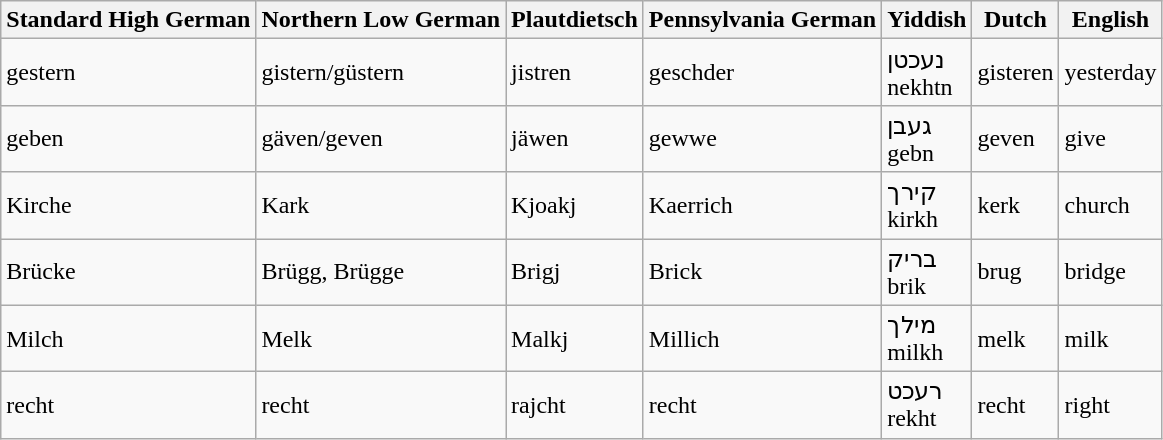<table class="wikitable">
<tr>
<th>Standard High German</th>
<th>Northern Low German</th>
<th>Plautdietsch</th>
<th>Pennsylvania German</th>
<th>Yiddish</th>
<th>Dutch</th>
<th>English</th>
</tr>
<tr>
<td>gestern</td>
<td>gistern/güstern</td>
<td>jistren</td>
<td>geschder</td>
<td>נעכטן<br>nekhtn</td>
<td>gisteren</td>
<td>yesterday</td>
</tr>
<tr>
<td>geben</td>
<td>gäven/geven</td>
<td>jäwen</td>
<td>gewwe</td>
<td>געבן<br>gebn</td>
<td>geven</td>
<td>give</td>
</tr>
<tr>
<td>Kirche</td>
<td>Kark</td>
<td>Kjoakj</td>
<td>Kaerrich</td>
<td>קירך<br>kirkh</td>
<td>kerk</td>
<td>church</td>
</tr>
<tr>
<td>Brücke</td>
<td>Brügg, Brügge</td>
<td>Brigj</td>
<td>Brick</td>
<td>בריק<br>brik</td>
<td>brug</td>
<td>bridge</td>
</tr>
<tr>
<td>Milch</td>
<td>Melk</td>
<td>Malkj</td>
<td>Millich</td>
<td>מילך<br>milkh</td>
<td>melk</td>
<td>milk</td>
</tr>
<tr>
<td>recht</td>
<td>recht</td>
<td>rajcht</td>
<td>recht</td>
<td>רעכט<br>rekht</td>
<td>recht</td>
<td>right</td>
</tr>
</table>
